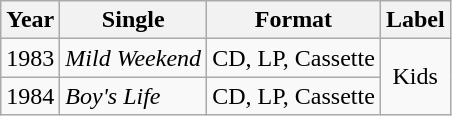<table class="wikitable plainrowheaders" style="text-align:center;">
<tr>
<th scope="col">Year</th>
<th scope="col">Single</th>
<th scope="col">Format</th>
<th scope="col">Label</th>
</tr>
<tr>
<td>1983</td>
<td style="text-align:left;"><em>Mild Weekend</em><br></td>
<td>CD, LP, Cassette</td>
<td rowspan="2">Kids</td>
</tr>
<tr>
<td>1984</td>
<td style="text-align:left;"><em>Boy's Life</em><br></td>
<td>CD, LP, Cassette</td>
</tr>
</table>
